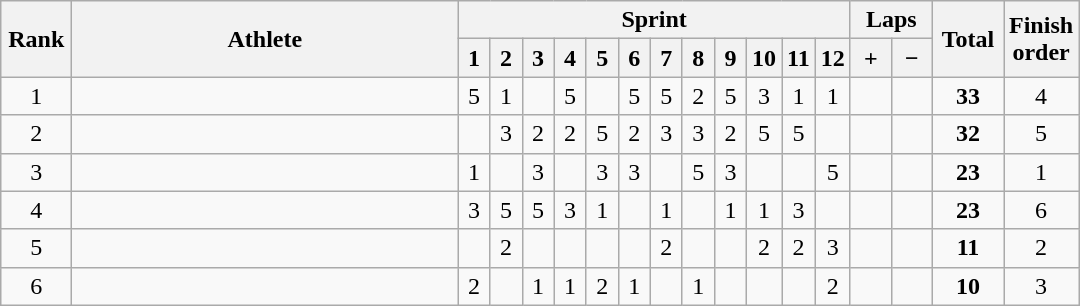<table class="wikitable" style="text-align:center">
<tr>
<th rowspan=2 width=40>Rank</th>
<th rowspan=2 width=250>Athlete</th>
<th colspan=12>Sprint</th>
<th colspan=2>Laps</th>
<th rowspan=2 width=40>Total</th>
<th rowspan=2 width=40>Finish order</th>
</tr>
<tr>
<th width=14>1</th>
<th width=14>2</th>
<th width=14>3</th>
<th width=14>4</th>
<th width=14>5</th>
<th width=14>6</th>
<th width=14>7</th>
<th width=14>8</th>
<th width=14>9</th>
<th width=14>10</th>
<th width=14>11</th>
<th width=14>12</th>
<th width=20>+</th>
<th width=20>−</th>
</tr>
<tr>
<td>1</td>
<td align=left></td>
<td>5</td>
<td>1</td>
<td></td>
<td>5</td>
<td></td>
<td>5</td>
<td>5</td>
<td>2</td>
<td>5</td>
<td>3</td>
<td>1</td>
<td>1</td>
<td></td>
<td></td>
<td><strong>33</strong></td>
<td>4</td>
</tr>
<tr>
<td>2</td>
<td align=left></td>
<td></td>
<td>3</td>
<td>2</td>
<td>2</td>
<td>5</td>
<td>2</td>
<td>3</td>
<td>3</td>
<td>2</td>
<td>5</td>
<td>5</td>
<td></td>
<td></td>
<td></td>
<td><strong>32</strong></td>
<td>5</td>
</tr>
<tr>
<td>3</td>
<td align=left></td>
<td>1</td>
<td></td>
<td>3</td>
<td></td>
<td>3</td>
<td>3</td>
<td></td>
<td>5</td>
<td>3</td>
<td></td>
<td></td>
<td>5</td>
<td></td>
<td></td>
<td><strong>23</strong></td>
<td>1</td>
</tr>
<tr>
<td>4</td>
<td align=left></td>
<td>3</td>
<td>5</td>
<td>5</td>
<td>3</td>
<td>1</td>
<td></td>
<td>1</td>
<td></td>
<td>1</td>
<td>1</td>
<td>3</td>
<td></td>
<td></td>
<td></td>
<td><strong>23</strong></td>
<td>6</td>
</tr>
<tr>
<td>5</td>
<td align=left></td>
<td></td>
<td>2</td>
<td></td>
<td></td>
<td></td>
<td></td>
<td>2</td>
<td></td>
<td></td>
<td>2</td>
<td>2</td>
<td>3</td>
<td></td>
<td></td>
<td><strong>11</strong></td>
<td>2</td>
</tr>
<tr>
<td>6</td>
<td align=left></td>
<td>2</td>
<td></td>
<td>1</td>
<td>1</td>
<td>2</td>
<td>1</td>
<td></td>
<td>1</td>
<td></td>
<td></td>
<td></td>
<td>2</td>
<td></td>
<td></td>
<td><strong>10</strong></td>
<td>3</td>
</tr>
</table>
